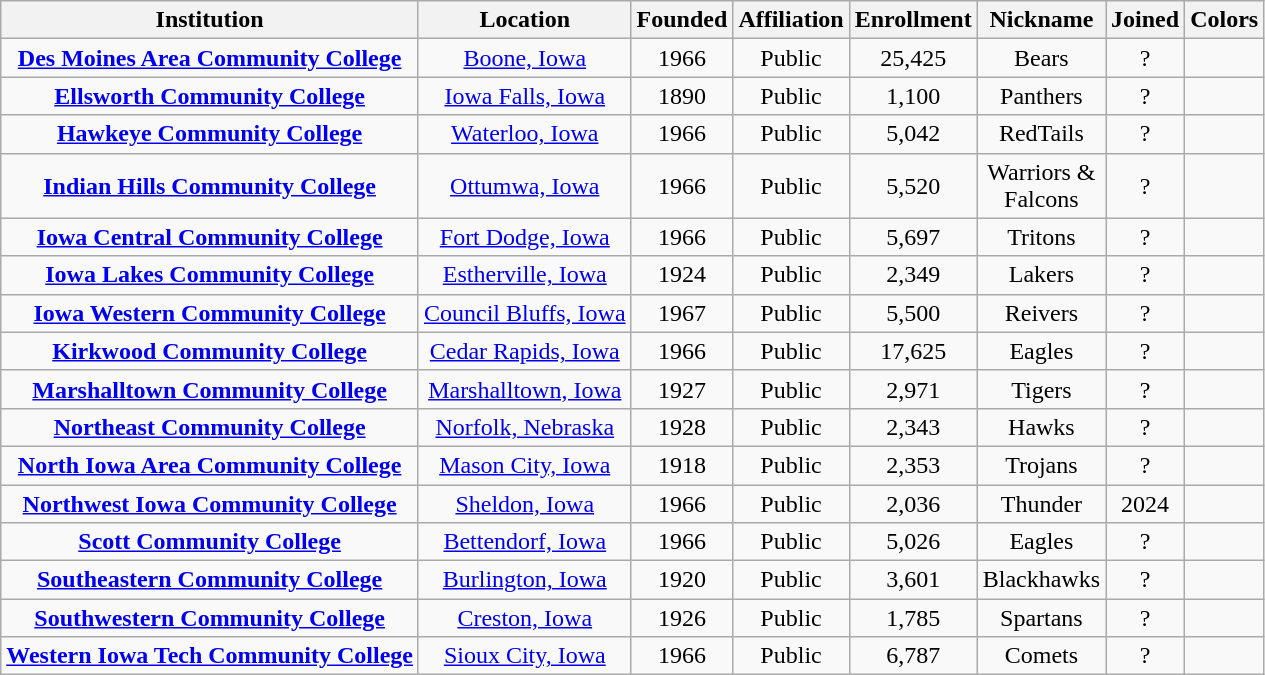<table class="wikitable sortable" style="text-align:center;">
<tr>
<th>Institution</th>
<th>Location</th>
<th>Founded</th>
<th>Affiliation</th>
<th>Enrollment</th>
<th>Nickname</th>
<th>Joined</th>
<th>Colors</th>
</tr>
<tr>
<td><strong><a href='#'>Des Moines Area Community College</a></strong></td>
<td><a href='#'>Boone, Iowa</a></td>
<td>1966</td>
<td>Public</td>
<td>25,425</td>
<td>Bears</td>
<td>?</td>
<td> </td>
</tr>
<tr>
<td><strong><a href='#'>Ellsworth Community College</a></strong></td>
<td><a href='#'>Iowa Falls, Iowa</a></td>
<td>1890</td>
<td>Public</td>
<td>1,100</td>
<td>Panthers</td>
<td>?</td>
<td> </td>
</tr>
<tr>
<td><strong><a href='#'>Hawkeye Community College</a></strong></td>
<td><a href='#'>Waterloo, Iowa</a></td>
<td>1966</td>
<td>Public</td>
<td>5,042</td>
<td>RedTails</td>
<td>?</td>
<td> </td>
</tr>
<tr>
<td><strong><a href='#'>Indian Hills Community College</a></strong></td>
<td><a href='#'>Ottumwa, Iowa</a></td>
<td>1966</td>
<td>Public</td>
<td>5,520</td>
<td>Warriors &<br>Falcons</td>
<td>?</td>
<td> </td>
</tr>
<tr>
<td><strong><a href='#'>Iowa Central Community College</a></strong></td>
<td><a href='#'>Fort Dodge, Iowa</a></td>
<td>1966</td>
<td>Public</td>
<td>5,697</td>
<td>Tritons</td>
<td>?</td>
<td> </td>
</tr>
<tr>
<td><strong><a href='#'>Iowa Lakes Community College</a></strong></td>
<td><a href='#'>Estherville, Iowa</a></td>
<td>1924</td>
<td>Public</td>
<td>2,349</td>
<td>Lakers</td>
<td>?</td>
<td> </td>
</tr>
<tr>
<td><strong><a href='#'>Iowa Western Community College</a></strong></td>
<td><a href='#'>Council Bluffs, Iowa</a></td>
<td>1967</td>
<td>Public</td>
<td>5,500</td>
<td>Reivers</td>
<td>?</td>
<td> </td>
</tr>
<tr>
<td><strong><a href='#'>Kirkwood Community College</a></strong></td>
<td><a href='#'>Cedar Rapids, Iowa</a></td>
<td>1966</td>
<td>Public</td>
<td>17,625</td>
<td>Eagles</td>
<td>?</td>
<td> </td>
</tr>
<tr>
<td><strong><a href='#'>Marshalltown Community College</a></strong></td>
<td><a href='#'>Marshalltown, Iowa</a></td>
<td>1927</td>
<td>Public</td>
<td>2,971</td>
<td>Tigers</td>
<td>?</td>
<td> </td>
</tr>
<tr>
<td><strong><a href='#'>Northeast Community College</a></strong></td>
<td><a href='#'>Norfolk, Nebraska</a></td>
<td>1928</td>
<td>Public</td>
<td>2,343</td>
<td>Hawks</td>
<td>?</td>
<td> </td>
</tr>
<tr>
<td><strong><a href='#'>North Iowa Area Community College</a></strong></td>
<td><a href='#'>Mason City, Iowa</a></td>
<td>1918</td>
<td>Public</td>
<td>2,353</td>
<td>Trojans</td>
<td>?</td>
<td> </td>
</tr>
<tr>
<td><strong><a href='#'>Northwest Iowa Community College</a></strong></td>
<td><a href='#'>Sheldon, Iowa</a></td>
<td>1966</td>
<td>Public</td>
<td>2,036</td>
<td>Thunder</td>
<td>2024</td>
<td> </td>
</tr>
<tr>
<td><strong><a href='#'>Scott Community College</a></strong></td>
<td><a href='#'>Bettendorf, Iowa</a></td>
<td>1966</td>
<td>Public</td>
<td>5,026</td>
<td>Eagles</td>
<td>?</td>
<td> </td>
</tr>
<tr>
<td><strong><a href='#'>Southeastern Community College</a></strong></td>
<td><a href='#'>Burlington, Iowa</a></td>
<td>1920</td>
<td>Public</td>
<td>3,601</td>
<td>Blackhawks</td>
<td>?</td>
<td> </td>
</tr>
<tr>
<td><strong><a href='#'>Southwestern Community College</a></strong></td>
<td><a href='#'>Creston, Iowa</a></td>
<td>1926</td>
<td>Public</td>
<td>1,785</td>
<td>Spartans</td>
<td>?</td>
<td> </td>
</tr>
<tr>
<td><strong><a href='#'>Western Iowa Tech Community College</a></strong></td>
<td><a href='#'>Sioux City, Iowa</a></td>
<td>1966</td>
<td>Public</td>
<td>6,787</td>
<td>Comets</td>
<td>?</td>
<td> </td>
</tr>
</table>
